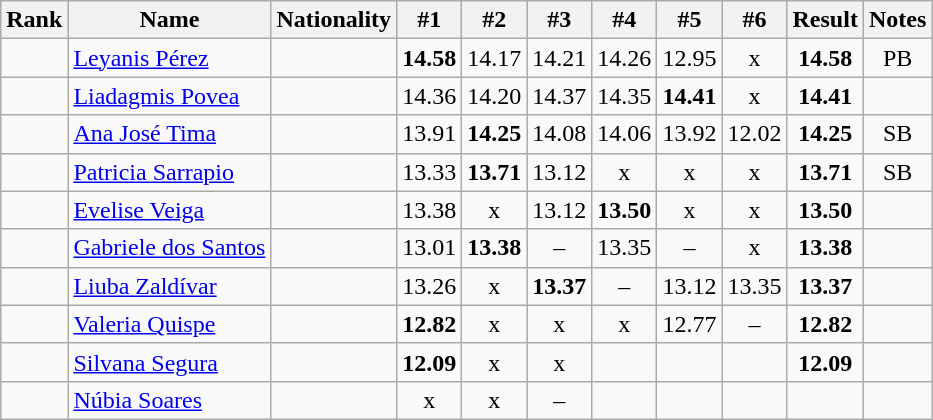<table class="wikitable sortable" style="text-align:center">
<tr>
<th>Rank</th>
<th>Name</th>
<th>Nationality</th>
<th>#1</th>
<th>#2</th>
<th>#3</th>
<th>#4</th>
<th>#5</th>
<th>#6</th>
<th>Result</th>
<th>Notes</th>
</tr>
<tr>
<td></td>
<td align=left><a href='#'>Leyanis Pérez</a></td>
<td align=left></td>
<td><strong>14.58</strong></td>
<td>14.17</td>
<td>14.21</td>
<td>14.26</td>
<td>12.95</td>
<td>x</td>
<td><strong>14.58</strong></td>
<td>PB</td>
</tr>
<tr>
<td></td>
<td align=left><a href='#'>Liadagmis Povea</a></td>
<td align=left></td>
<td>14.36</td>
<td>14.20</td>
<td>14.37</td>
<td>14.35</td>
<td><strong>14.41</strong></td>
<td>x</td>
<td><strong>14.41</strong></td>
<td></td>
</tr>
<tr>
<td></td>
<td align=left><a href='#'>Ana José Tima</a></td>
<td align=left></td>
<td>13.91</td>
<td><strong>14.25</strong></td>
<td>14.08</td>
<td>14.06</td>
<td>13.92</td>
<td>12.02</td>
<td><strong>14.25</strong></td>
<td>SB</td>
</tr>
<tr>
<td></td>
<td align=left><a href='#'>Patricia Sarrapio</a></td>
<td align=left></td>
<td>13.33</td>
<td><strong>13.71</strong></td>
<td>13.12</td>
<td>x</td>
<td>x</td>
<td>x</td>
<td><strong>13.71</strong></td>
<td>SB</td>
</tr>
<tr>
<td></td>
<td align=left><a href='#'>Evelise Veiga</a></td>
<td align=left></td>
<td>13.38</td>
<td>x</td>
<td>13.12</td>
<td><strong>13.50</strong></td>
<td>x</td>
<td>x</td>
<td><strong>13.50</strong></td>
<td></td>
</tr>
<tr>
<td></td>
<td align=left><a href='#'>Gabriele dos Santos</a></td>
<td align=left></td>
<td>13.01</td>
<td><strong>13.38</strong></td>
<td>–</td>
<td>13.35</td>
<td>–</td>
<td>x</td>
<td><strong>13.38</strong></td>
<td></td>
</tr>
<tr>
<td></td>
<td align=left><a href='#'>Liuba Zaldívar</a></td>
<td align=left></td>
<td>13.26</td>
<td>x</td>
<td><strong>13.37</strong></td>
<td>–</td>
<td>13.12</td>
<td>13.35</td>
<td><strong>13.37</strong></td>
<td></td>
</tr>
<tr>
<td></td>
<td align=left><a href='#'>Valeria Quispe</a></td>
<td align=left></td>
<td><strong>12.82</strong></td>
<td>x</td>
<td>x</td>
<td>x</td>
<td>12.77</td>
<td>–</td>
<td><strong>12.82</strong></td>
<td></td>
</tr>
<tr>
<td></td>
<td align=left><a href='#'>Silvana Segura</a></td>
<td align=left></td>
<td><strong>12.09</strong></td>
<td>x</td>
<td>x</td>
<td></td>
<td></td>
<td></td>
<td><strong>12.09</strong></td>
<td></td>
</tr>
<tr>
<td></td>
<td align=left><a href='#'>Núbia Soares</a></td>
<td align=left></td>
<td>x</td>
<td>x</td>
<td>–</td>
<td></td>
<td></td>
<td></td>
<td><strong></strong></td>
<td></td>
</tr>
</table>
